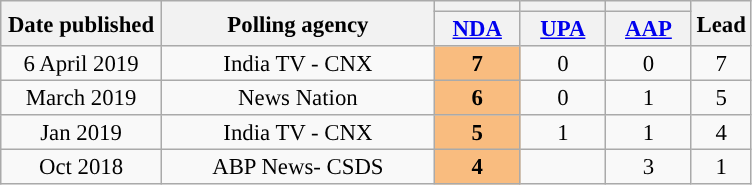<table class="wikitable sortable" style="text-align:center;font-size:95%;line-height:16px">
<tr>
<th rowspan="2" width="100px">Date published</th>
<th rowspan="2" width="175px">Polling agency</th>
<th style="background:"></th>
<th style="background:"></th>
<th style="background:"></th>
<th rowspan="2">Lead</th>
</tr>
<tr>
<th width="50px" class="unsortable"><a href='#'>NDA</a></th>
<th width="50px" class="unsortable"><a href='#'>UPA</a></th>
<th width="50px" class="unsortable"><a href='#'>AAP</a></th>
</tr>
<tr>
<td>6 April 2019</td>
<td>India TV - CNX</td>
<td style="background:#F9BC7F"><strong>7</strong></td>
<td>0</td>
<td>0</td>
<td style="background:"><span>7</span></td>
</tr>
<tr>
<td>March 2019</td>
<td>News Nation</td>
<td style="background:#F9BC7F"><strong>6</strong></td>
<td>0</td>
<td>1</td>
<td style="background:"><span>5</span></td>
</tr>
<tr>
<td>Jan 2019</td>
<td>India TV - CNX</td>
<td style="background:#F9BC7F"><strong>5</strong></td>
<td>1</td>
<td>1</td>
<td style="background:"><span>4</span></td>
</tr>
<tr>
<td>Oct 2018</td>
<td>ABP News- CSDS</td>
<td style="background:#F9BC7F"><strong>4</strong></td>
<td></td>
<td>3</td>
<td style="background:"><span>1</span></td>
</tr>
</table>
